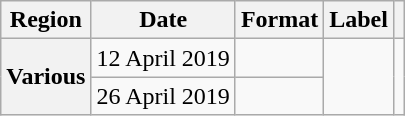<table class="wikitable plainrowheaders">
<tr>
<th>Region</th>
<th>Date</th>
<th>Format</th>
<th>Label</th>
<th></th>
</tr>
<tr>
<th scope="row" rowspan="2">Various</th>
<td>12 April 2019</td>
<td></td>
<td rowspan="2"></td>
<td style="text-align:center;" rowspan="2"></td>
</tr>
<tr>
<td>26 April 2019</td>
<td></td>
</tr>
</table>
